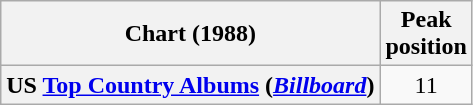<table class="wikitable plainrowheaders" style="text-align:center">
<tr>
<th scope="col">Chart (1988)</th>
<th scope="col">Peak<br> position</th>
</tr>
<tr>
<th scope="row">US <a href='#'>Top Country Albums</a> (<em><a href='#'>Billboard</a></em>)</th>
<td>11</td>
</tr>
</table>
